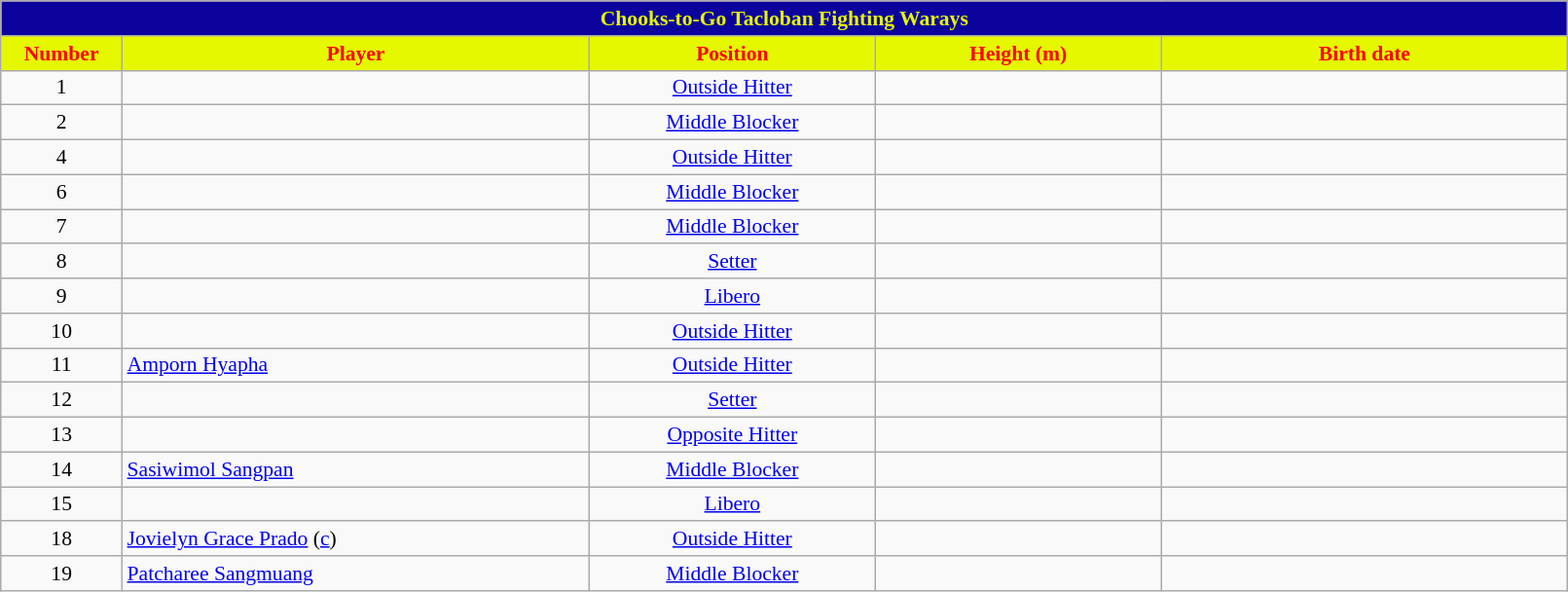<table class="wikitable sortable" style="text-align:center; width: 85%; font-size:90%;">
<tr>
<td colspan="8" style= "background:#0C029C; color:#E5F800; text-align: center"><strong>Chooks-to-Go Tacloban Fighting Warays</strong></td>
</tr>
<tr>
<th style="width:3em; background:#E5F800; color:red;">Number</th>
<th style="width:15em; background:#E5F800; color:red;">Player</th>
<th style="width:9em; background:#E5F800; color:red;">Position</th>
<th style="width:9em; background:#E5F800; color:red">Height (m)</th>
<th style="width:13em; background:#E5F800; color:red;">Birth date</th>
</tr>
<tr>
<td align=center>1</td>
<td align=left> </td>
<td><a href='#'>Outside Hitter</a></td>
<td align=center></td>
<td align=right></td>
</tr>
<tr>
<td align=center>2</td>
<td align=left> </td>
<td><a href='#'>Middle Blocker</a></td>
<td align=center></td>
<td align=right></td>
</tr>
<tr>
<td align=center>4</td>
<td align=left> </td>
<td><a href='#'>Outside Hitter</a></td>
<td align=center></td>
<td align=right></td>
</tr>
<tr>
<td align=center>6</td>
<td align=left> </td>
<td><a href='#'>Middle Blocker</a></td>
<td align=center></td>
<td align=right></td>
</tr>
<tr>
<td align=center>7</td>
<td align=left> </td>
<td><a href='#'>Middle Blocker</a></td>
<td align=center></td>
<td align=right></td>
</tr>
<tr>
<td align=center>8</td>
<td align=left> </td>
<td><a href='#'>Setter</a></td>
<td align=center></td>
<td align=right></td>
</tr>
<tr>
<td align=center>9</td>
<td align=left> </td>
<td><a href='#'>Libero</a></td>
<td align=center></td>
<td align=right></td>
</tr>
<tr>
<td align=center>10</td>
<td align=left> </td>
<td><a href='#'>Outside Hitter</a></td>
<td align=center></td>
<td align=right></td>
</tr>
<tr>
<td align=center>11</td>
<td align=left> <a href='#'>Amporn Hyapha</a></td>
<td><a href='#'>Outside Hitter</a></td>
<td align=center></td>
<td align=right></td>
</tr>
<tr>
<td align=center>12</td>
<td align=left> </td>
<td><a href='#'>Setter</a></td>
<td align=center></td>
<td align=right></td>
</tr>
<tr>
<td align=center>13</td>
<td align=left> </td>
<td><a href='#'>Opposite Hitter</a></td>
<td align=center></td>
<td align=right></td>
</tr>
<tr>
<td align=center>14</td>
<td align=left> <a href='#'>Sasiwimol Sangpan</a></td>
<td><a href='#'>Middle Blocker</a></td>
<td align=center></td>
<td align=right></td>
</tr>
<tr>
<td align=center>15</td>
<td align=left> </td>
<td><a href='#'>Libero</a></td>
<td align=center></td>
<td align=right></td>
</tr>
<tr>
<td align=center>18</td>
<td align=left> <a href='#'>Jovielyn Grace Prado</a> (<a href='#'>c</a>)</td>
<td><a href='#'>Outside Hitter</a></td>
<td align=center></td>
<td align=right></td>
</tr>
<tr>
<td align=center>19</td>
<td align=left> <a href='#'>Patcharee Sangmuang</a></td>
<td><a href='#'>Middle Blocker</a></td>
<td align=center></td>
<td align=right></td>
</tr>
</table>
